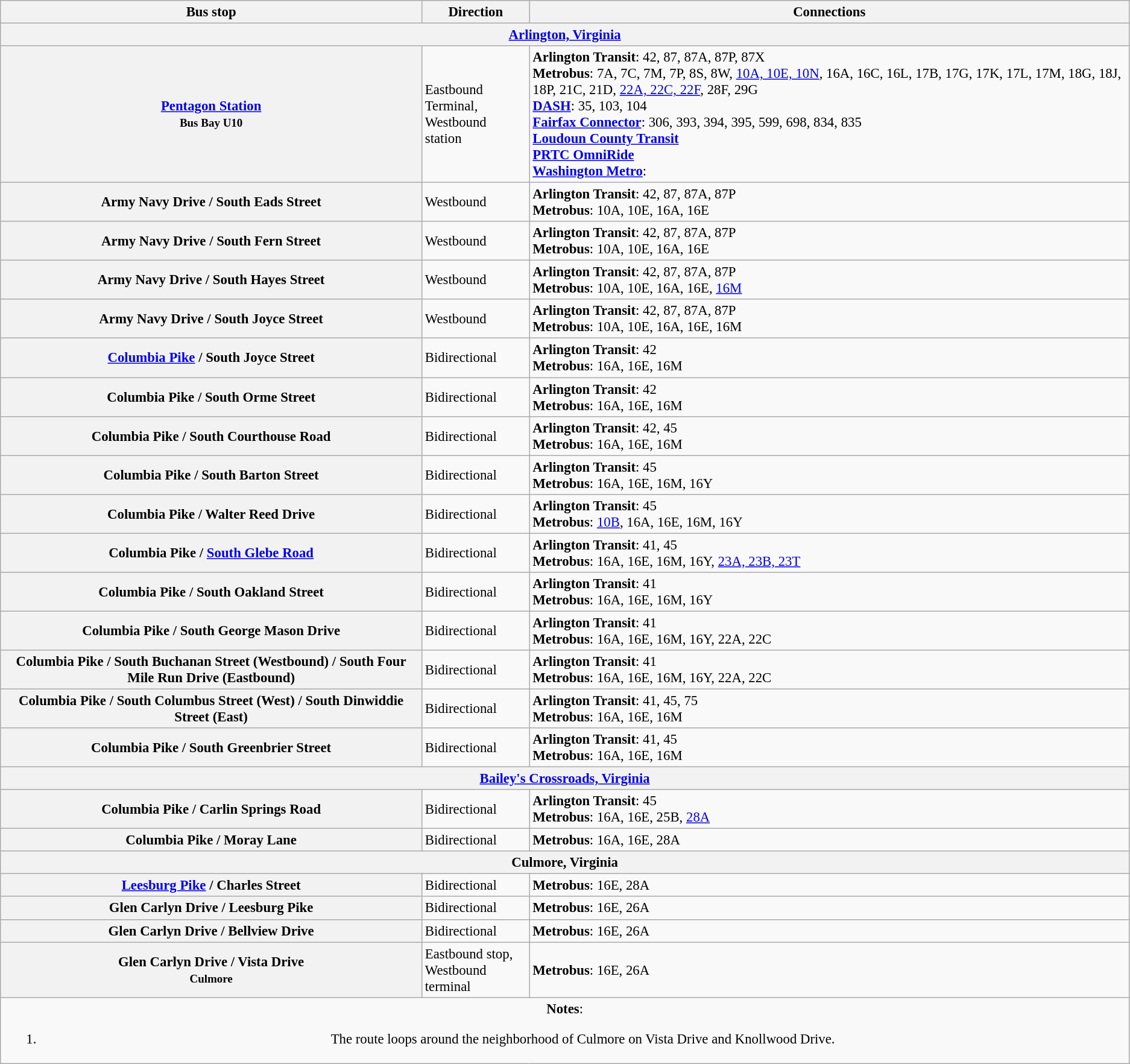<table class="wikitable collapsible collapsed" style="font-size: 95%;">
<tr>
<th>Bus stop</th>
<th>Direction</th>
<th>Connections</th>
</tr>
<tr>
<th colspan="3"><a href='#'>Arlington, Virginia</a></th>
</tr>
<tr>
<th><a href='#'>Pentagon Station</a><br><small>Bus Bay U10</small></th>
<td>Eastbound Terminal,<br> Westbound station</td>
<td> <strong>Arlington Transit</strong>: 42, 87, 87A, 87P, 87X<br> <strong>Metrobus</strong>: 7A, 7C, 7M, 7P, 8S, 8W, <a href='#'>10A, 10E, 10N</a>, 16A, 16C, 16L, 17B, 17G, 17K, 17L, 17M, 18G, 18J, 18P, 21C, 21D, <a href='#'>22A, 22C, 22F</a>, 28F, 29G<br> <strong><a href='#'>DASH</a></strong>: 35, 103, 104<br> <strong><a href='#'>Fairfax Connector</a></strong>: 306, 393, 394, 395, 599, 698, 834, 835<br> <strong><a href='#'>Loudoun County Transit</a></strong><br> <strong><a href='#'>PRTC OmniRide</a></strong><br> <strong><a href='#'>Washington Metro</a></strong>:  </td>
</tr>
<tr>
<th>Army Navy Drive / South Eads Street</th>
<td>Westbound</td>
<td> <strong>Arlington Transit</strong>: 42, 87, 87A, 87P<br> <strong>Metrobus</strong>: 10A, 10E, 16A, 16E</td>
</tr>
<tr>
<th>Army Navy Drive / South Fern Street</th>
<td>Westbound</td>
<td> <strong>Arlington Transit</strong>: 42, 87, 87A, 87P<br> <strong>Metrobus</strong>: 10A, 10E, 16A, 16E</td>
</tr>
<tr>
<th>Army Navy Drive / South Hayes Street</th>
<td>Westbound</td>
<td> <strong>Arlington Transit</strong>: 42, 87, 87A, 87P<br> <strong>Metrobus</strong>: 10A, 10E, 16A, 16E, <a href='#'>16M</a></td>
</tr>
<tr>
<th>Army Navy Drive / South Joyce Street</th>
<td>Westbound</td>
<td> <strong>Arlington Transit</strong>: 42, 87, 87A, 87P<br> <strong>Metrobus</strong>: 10A, 10E, 16A, 16E, 16M</td>
</tr>
<tr>
<th><a href='#'>Columbia Pike</a> / South Joyce Street</th>
<td>Bidirectional</td>
<td> <strong>Arlington Transit</strong>: 42<br> <strong>Metrobus</strong>: 16A, 16E, 16M</td>
</tr>
<tr>
<th>Columbia Pike / South Orme Street</th>
<td>Bidirectional</td>
<td> <strong>Arlington Transit</strong>: 42<br> <strong>Metrobus</strong>: 16A, 16E, 16M</td>
</tr>
<tr>
<th>Columbia Pike / South Courthouse Road</th>
<td>Bidirectional</td>
<td> <strong>Arlington Transit</strong>: 42, 45<br> <strong>Metrobus</strong>: 16A, 16E, 16M</td>
</tr>
<tr>
<th>Columbia Pike / South Barton Street</th>
<td>Bidirectional</td>
<td> <strong>Arlington Transit</strong>: 45<br> <strong>Metrobus</strong>: 16A, 16E, 16M, 16Y</td>
</tr>
<tr>
<th>Columbia Pike / Walter Reed Drive</th>
<td>Bidirectional</td>
<td> <strong>Arlington Transit</strong>: 45<br> <strong>Metrobus</strong>: <a href='#'>10B</a>, 16A, 16E, 16M, 16Y</td>
</tr>
<tr>
<th>Columbia Pike / <a href='#'>South Glebe Road</a></th>
<td>Bidirectional</td>
<td> <strong>Arlington Transit</strong>: 41, 45<br> <strong>Metrobus</strong>: 16A, 16E, 16M, 16Y, <a href='#'>23A, 23B, 23T</a></td>
</tr>
<tr>
<th>Columbia Pike / South Oakland Street</th>
<td>Bidirectional</td>
<td> <strong>Arlington Transit</strong>: 41<br> <strong>Metrobus</strong>: 16A, 16E, 16M, 16Y</td>
</tr>
<tr>
<th>Columbia Pike / South George Mason Drive</th>
<td>Bidirectional</td>
<td> <strong>Arlington Transit</strong>: 41<br> <strong>Metrobus</strong>: 16A, 16E, 16M, 16Y, 22A, 22C</td>
</tr>
<tr>
<th>Columbia Pike / South Buchanan Street (Westbound) / South Four Mile Run Drive (Eastbound)</th>
<td>Bidirectional</td>
<td> <strong>Arlington Transit</strong>: 41<br> <strong>Metrobus</strong>: 16A, 16E, 16M, 16Y, 22A, 22C</td>
</tr>
<tr>
<th>Columbia Pike / South Columbus Street (West) / South Dinwiddie Street (East)</th>
<td>Bidirectional</td>
<td> <strong>Arlington Transit</strong>: 41, 45, 75<br> <strong>Metrobus</strong>: 16A, 16E, 16M</td>
</tr>
<tr>
<th>Columbia Pike / South Greenbrier Street</th>
<td>Bidirectional</td>
<td> <strong>Arlington Transit</strong>: 41, 45<br> <strong>Metrobus</strong>: 16A, 16E, 16M</td>
</tr>
<tr>
<th colspan="3"><a href='#'>Bailey's Crossroads, Virginia</a></th>
</tr>
<tr>
<th>Columbia Pike / Carlin Springs Road</th>
<td>Bidirectional</td>
<td> <strong>Arlington Transit</strong>: 45<br> <strong>Metrobus</strong>: 16A, 16E, 25B, <a href='#'>28A</a></td>
</tr>
<tr>
<th>Columbia Pike / Moray Lane</th>
<td>Bidirectional</td>
<td> <strong>Metrobus</strong>: 16A, 16E, 28A</td>
</tr>
<tr>
<th colspan="3">Culmore, Virginia</th>
</tr>
<tr>
<th><a href='#'>Leesburg Pike</a> / Charles Street</th>
<td>Bidirectional</td>
<td> <strong>Metrobus</strong>: 16E, 28A</td>
</tr>
<tr>
<th>Glen Carlyn Drive / Leesburg Pike</th>
<td>Bidirectional</td>
<td> <strong>Metrobus</strong>: 16E, 26A</td>
</tr>
<tr>
<th>Glen Carlyn Drive / Bellview Drive</th>
<td>Bidirectional</td>
<td> <strong>Metrobus</strong>: 16E, 26A</td>
</tr>
<tr>
<th>Glen Carlyn Drive / Vista Drive<br><small>Culmore</small></th>
<td>Eastbound stop,<br> Westbound terminal</td>
<td> <strong>Metrobus</strong>: 16E, 26A</td>
</tr>
<tr>
<td colspan="3" style="text-align:center;"><strong>Notes</strong>:<br><ol><li>The route loops around the neighborhood of Culmore on Vista Drive and Knollwood Drive.</li></ol></td>
</tr>
</table>
